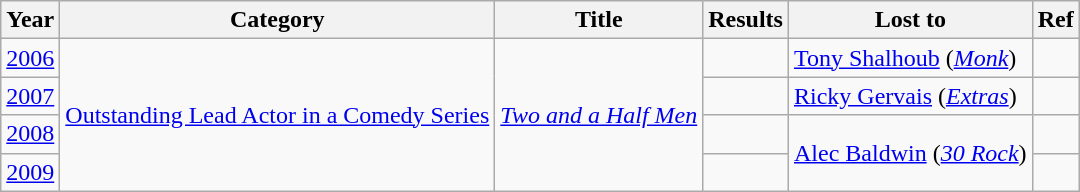<table class="wikitable">
<tr>
<th>Year</th>
<th>Category</th>
<th>Title</th>
<th>Results</th>
<th>Lost to</th>
<th>Ref</th>
</tr>
<tr>
<td><a href='#'>2006</a></td>
<td rowspan="4"><a href='#'>Outstanding Lead Actor in a Comedy Series</a></td>
<td rowspan="4"><em><a href='#'>Two and a Half Men</a></em></td>
<td></td>
<td><a href='#'>Tony Shalhoub</a> (<em><a href='#'>Monk</a></em>)</td>
<td></td>
</tr>
<tr>
<td><a href='#'>2007</a></td>
<td></td>
<td><a href='#'>Ricky Gervais</a> (<em><a href='#'>Extras</a></em>)</td>
<td></td>
</tr>
<tr>
<td><a href='#'>2008</a></td>
<td></td>
<td rowspan="2"><a href='#'>Alec Baldwin</a> (<em><a href='#'>30 Rock</a></em>)</td>
<td></td>
</tr>
<tr>
<td><a href='#'>2009</a></td>
<td></td>
<td></td>
</tr>
</table>
